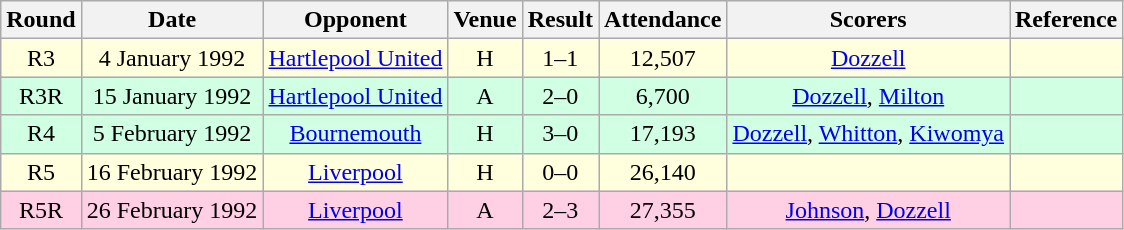<table class="wikitable sortable" style="font-size:100%; text-align:center">
<tr>
<th>Round</th>
<th>Date</th>
<th>Opponent</th>
<th>Venue</th>
<th>Result</th>
<th>Attendance</th>
<th>Scorers</th>
<th>Reference</th>
</tr>
<tr style="background-color: #ffffdd;">
<td>R3</td>
<td>4 January 1992</td>
<td><a href='#'>Hartlepool United</a></td>
<td>H</td>
<td>1–1</td>
<td>12,507</td>
<td><a href='#'>Dozzell</a></td>
<td></td>
</tr>
<tr style="background-color: #d0ffe3;">
<td>R3R</td>
<td>15 January 1992</td>
<td><a href='#'>Hartlepool United</a></td>
<td>A</td>
<td>2–0</td>
<td>6,700</td>
<td><a href='#'>Dozzell</a>, <a href='#'>Milton</a></td>
<td></td>
</tr>
<tr style="background-color: #d0ffe3;">
<td>R4</td>
<td>5 February 1992</td>
<td><a href='#'>Bournemouth</a></td>
<td>H</td>
<td>3–0</td>
<td>17,193</td>
<td><a href='#'>Dozzell</a>, <a href='#'>Whitton</a>, <a href='#'>Kiwomya</a></td>
<td></td>
</tr>
<tr style="background-color: #ffffdd;">
<td>R5</td>
<td>16 February 1992</td>
<td><a href='#'>Liverpool</a></td>
<td>H</td>
<td>0–0</td>
<td>26,140</td>
<td></td>
<td></td>
</tr>
<tr style="background-color: #ffd0e3;">
<td>R5R</td>
<td>26 February 1992</td>
<td><a href='#'>Liverpool</a></td>
<td>A</td>
<td>2–3</td>
<td>27,355</td>
<td><a href='#'>Johnson</a>, <a href='#'>Dozzell</a></td>
<td></td>
</tr>
</table>
